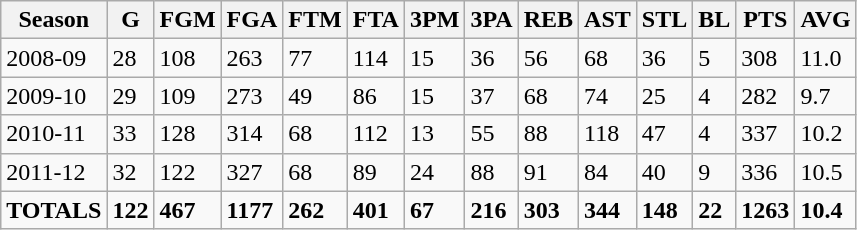<table class="wikitable sortable">
<tr>
<th>Season</th>
<th>G</th>
<th>FGM</th>
<th>FGA</th>
<th>FTM</th>
<th>FTA</th>
<th>3PM</th>
<th>3PA</th>
<th>REB</th>
<th>AST</th>
<th>STL</th>
<th>BL</th>
<th>PTS</th>
<th>AVG</th>
</tr>
<tr>
<td>2008-09</td>
<td>28</td>
<td>108</td>
<td>263</td>
<td>77</td>
<td>114</td>
<td>15</td>
<td>36</td>
<td>56</td>
<td>68</td>
<td>36</td>
<td>5</td>
<td>308</td>
<td>11.0</td>
</tr>
<tr>
<td>2009-10</td>
<td>29</td>
<td>109</td>
<td>273</td>
<td>49</td>
<td>86</td>
<td>15</td>
<td>37</td>
<td>68</td>
<td>74</td>
<td>25</td>
<td>4</td>
<td>282</td>
<td>9.7</td>
</tr>
<tr>
<td>2010-11</td>
<td>33</td>
<td>128</td>
<td>314</td>
<td>68</td>
<td>112</td>
<td>13</td>
<td>55</td>
<td>88</td>
<td>118</td>
<td>47</td>
<td>4</td>
<td>337</td>
<td>10.2</td>
</tr>
<tr>
<td>2011-12</td>
<td>32</td>
<td>122</td>
<td>327</td>
<td>68</td>
<td>89</td>
<td>24</td>
<td>88</td>
<td>91</td>
<td>84</td>
<td>40</td>
<td>9</td>
<td>336</td>
<td>10.5</td>
</tr>
<tr>
<td><strong>TOTALS</strong></td>
<td><strong>122</strong></td>
<td><strong>467</strong></td>
<td><strong>1177</strong></td>
<td><strong>262</strong></td>
<td><strong>401</strong></td>
<td><strong>67</strong></td>
<td><strong>216</strong></td>
<td><strong>303</strong></td>
<td><strong>344</strong></td>
<td><strong>148</strong></td>
<td><strong>22</strong></td>
<td><strong>1263</strong></td>
<td><strong>10.4</strong></td>
</tr>
</table>
